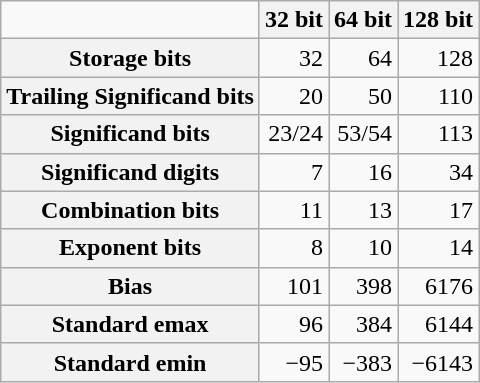<table class="wikitable" style="text-align:right">
<tr>
<td></td>
<th>32 bit</th>
<th>64 bit</th>
<th>128 bit</th>
</tr>
<tr>
<th>Storage bits</th>
<td>32</td>
<td>64</td>
<td>128</td>
</tr>
<tr>
<th>Trailing Significand bits</th>
<td>20</td>
<td>50</td>
<td>110</td>
</tr>
<tr>
<th>Significand bits</th>
<td>23/24</td>
<td>53/54</td>
<td>113</td>
</tr>
<tr>
<th>Significand digits</th>
<td>7</td>
<td>16</td>
<td>34</td>
</tr>
<tr>
<th>Combination bits</th>
<td>11</td>
<td>13</td>
<td>17</td>
</tr>
<tr>
<th>Exponent bits</th>
<td>8</td>
<td>10</td>
<td>14</td>
</tr>
<tr>
<th>Bias</th>
<td>101</td>
<td>398</td>
<td>6176</td>
</tr>
<tr>
<th>Standard emax</th>
<td>96</td>
<td>384</td>
<td>6144</td>
</tr>
<tr>
<th>Standard emin</th>
<td>−95</td>
<td>−383</td>
<td>−6143</td>
</tr>
</table>
